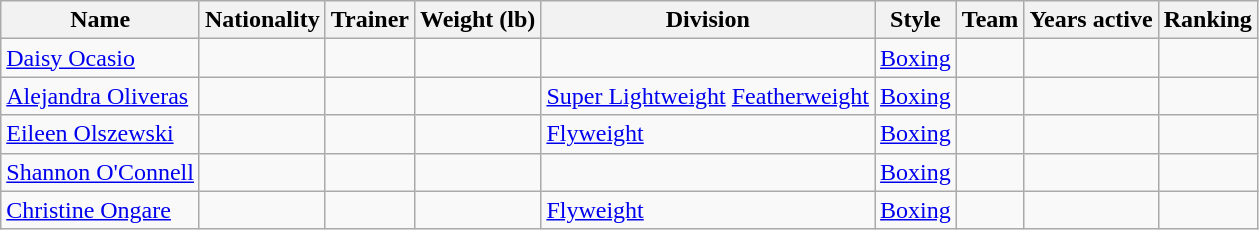<table class="wikitable sortable">
<tr>
<th><strong>Name</strong></th>
<th><strong>Nationality</strong></th>
<th><strong>Trainer</strong></th>
<th><strong>Weight (lb)</strong></th>
<th><strong>Division</strong></th>
<th><strong>Style</strong></th>
<th><strong>Team</strong></th>
<th><strong>Years active</strong></th>
<th><strong>Ranking</strong></th>
</tr>
<tr>
<td><a href='#'>Daisy Ocasio</a></td>
<td></td>
<td></td>
<td></td>
<td></td>
<td><a href='#'>Boxing</a></td>
<td></td>
<td></td>
<td></td>
</tr>
<tr>
<td><a href='#'>Alejandra Oliveras</a></td>
<td></td>
<td></td>
<td></td>
<td><a href='#'>Super Lightweight</a> <a href='#'>Featherweight</a></td>
<td><a href='#'>Boxing</a></td>
<td></td>
<td></td>
<td></td>
</tr>
<tr>
<td><a href='#'>Eileen Olszewski</a></td>
<td></td>
<td></td>
<td></td>
<td><a href='#'>Flyweight</a></td>
<td><a href='#'>Boxing</a></td>
<td></td>
<td></td>
<td></td>
</tr>
<tr>
<td><a href='#'>Shannon O'Connell</a></td>
<td></td>
<td></td>
<td></td>
<td></td>
<td><a href='#'>Boxing</a></td>
<td></td>
<td></td>
<td></td>
</tr>
<tr>
<td><a href='#'>Christine Ongare</a></td>
<td></td>
<td></td>
<td></td>
<td><a href='#'>Flyweight</a></td>
<td><a href='#'>Boxing</a></td>
<td></td>
<td></td>
<td></td>
</tr>
</table>
